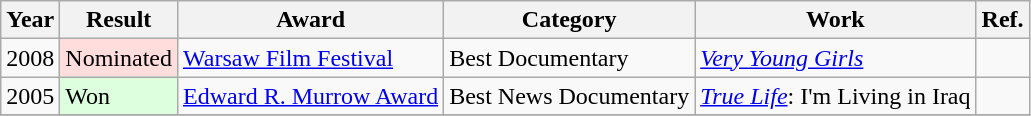<table class="wikitable">
<tr>
<th>Year</th>
<th>Result</th>
<th>Award</th>
<th>Category</th>
<th>Work</th>
<th>Ref.</th>
</tr>
<tr>
<td>2008</td>
<td style="background: #ffdddd">Nominated</td>
<td><a href='#'>Warsaw Film Festival</a></td>
<td>Best Documentary</td>
<td><em><a href='#'>Very Young Girls</a></em></td>
<td></td>
</tr>
<tr>
<td>2005</td>
<td style="background: #ddffdd">Won</td>
<td><a href='#'>Edward R. Murrow Award</a></td>
<td>Best News Documentary</td>
<td><em><a href='#'>True Life</a></em>: I'm Living in Iraq</td>
<td></td>
</tr>
<tr>
</tr>
</table>
